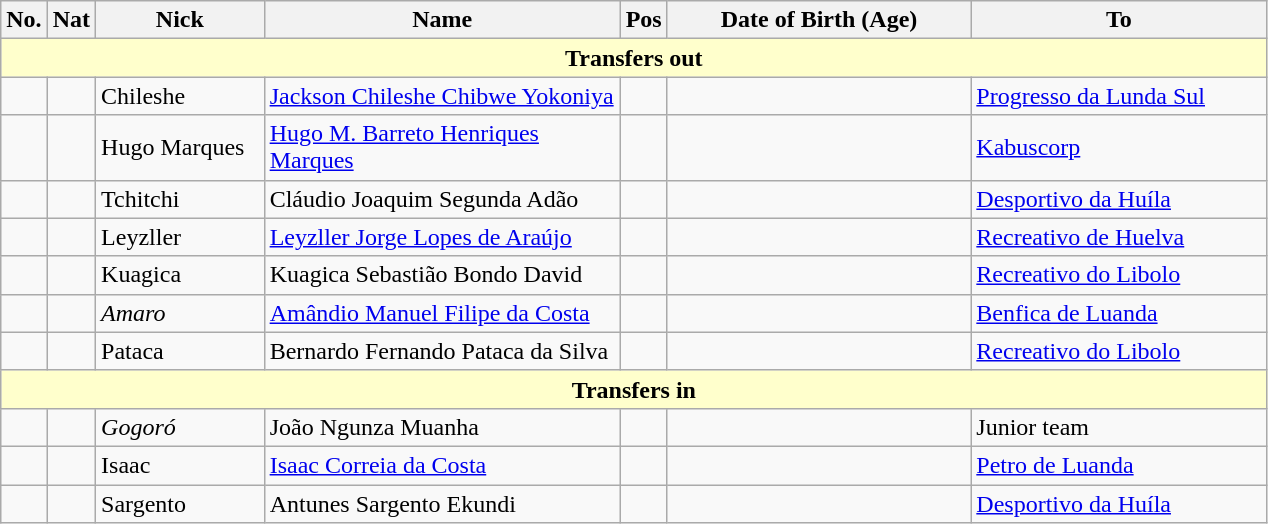<table class="wikitable ve-ce-branchNode ve-ce-tableNode">
<tr>
<th>No.</th>
<th>Nat</th>
<th width=105px>Nick</th>
<th width=230px>Name</th>
<th>Pos</th>
<th width=195px>Date of Birth (Age)</th>
<th width=190px>To</th>
</tr>
<tr bgcolor=#ffffcc>
<td align=center colspan=7><strong>Transfers out</strong></td>
</tr>
<tr>
<td></td>
<td></td>
<td>Chileshe</td>
<td><a href='#'>Jackson Chileshe Chibwe Yokoniya</a></td>
<td></td>
<td></td>
<td><a href='#'>Progresso da Lunda Sul</a></td>
</tr>
<tr>
<td></td>
<td></td>
<td>Hugo Marques</td>
<td><a href='#'>Hugo M. Barreto Henriques Marques</a></td>
<td></td>
<td></td>
<td><a href='#'>Kabuscorp</a></td>
</tr>
<tr>
<td></td>
<td></td>
<td>Tchitchi</td>
<td>Cláudio Joaquim Segunda Adão</td>
<td></td>
<td></td>
<td><a href='#'>Desportivo da Huíla</a></td>
</tr>
<tr>
<td></td>
<td></td>
<td>Leyzller</td>
<td><a href='#'>Leyzller Jorge Lopes de Araújo</a></td>
<td></td>
<td></td>
<td><a href='#'>Recreativo de Huelva</a></td>
</tr>
<tr>
<td></td>
<td></td>
<td>Kuagica</td>
<td>Kuagica Sebastião Bondo David</td>
<td></td>
<td></td>
<td><a href='#'>Recreativo do Libolo</a></td>
</tr>
<tr>
<td></td>
<td></td>
<td><em>Amaro</em></td>
<td><a href='#'>Amândio Manuel Filipe da Costa</a></td>
<td></td>
<td></td>
<td><a href='#'>Benfica de Luanda</a></td>
</tr>
<tr>
<td></td>
<td></td>
<td>Pataca</td>
<td>Bernardo Fernando Pataca da Silva</td>
<td></td>
<td></td>
<td><a href='#'>Recreativo do Libolo</a></td>
</tr>
<tr bgcolor=#ffffcc>
<td align=center colspan=7><strong>Transfers in</strong></td>
</tr>
<tr>
<td></td>
<td></td>
<td><em>Gogoró</em></td>
<td>João Ngunza Muanha</td>
<td></td>
<td></td>
<td>Junior team</td>
</tr>
<tr>
<td></td>
<td></td>
<td>Isaac</td>
<td><a href='#'>Isaac Correia da Costa</a></td>
<td></td>
<td></td>
<td><a href='#'>Petro de Luanda</a></td>
</tr>
<tr>
<td></td>
<td></td>
<td>Sargento</td>
<td>Antunes Sargento Ekundi</td>
<td></td>
<td></td>
<td><a href='#'>Desportivo da Huíla</a></td>
</tr>
</table>
